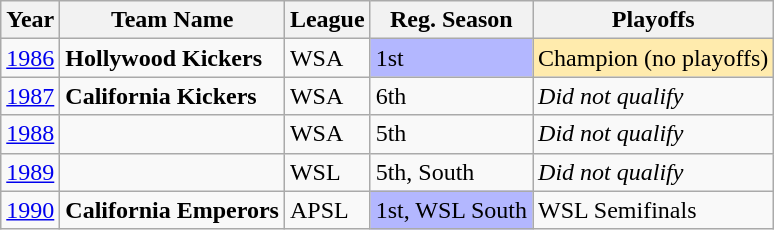<table class="wikitable">
<tr>
<th>Year</th>
<th>Team Name</th>
<th>League</th>
<th>Reg. Season</th>
<th>Playoffs</th>
</tr>
<tr>
<td><a href='#'>1986</a></td>
<td><strong>Hollywood Kickers</strong></td>
<td>WSA</td>
<td bgcolor="B3B7FF">1st</td>
<td bgcolor="FFEBAD">Champion (no playoffs)</td>
</tr>
<tr>
<td><a href='#'>1987</a></td>
<td><strong>California Kickers</strong></td>
<td>WSA</td>
<td>6th</td>
<td><em>Did not qualify</em></td>
</tr>
<tr>
<td><a href='#'>1988</a></td>
<td></td>
<td>WSA</td>
<td>5th</td>
<td><em>Did not qualify</em></td>
</tr>
<tr>
<td><a href='#'>1989</a></td>
<td></td>
<td>WSL</td>
<td>5th, South</td>
<td><em>Did not qualify</em></td>
</tr>
<tr>
<td><a href='#'>1990</a></td>
<td><strong>California Emperors</strong></td>
<td>APSL</td>
<td bgcolor="B3B7FF">1st, WSL South</td>
<td>WSL Semifinals</td>
</tr>
</table>
